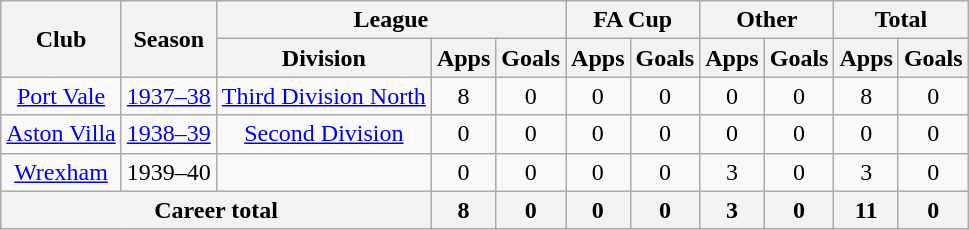<table class="wikitable" style="text-align: center;">
<tr>
<th rowspan="2">Club</th>
<th rowspan="2">Season</th>
<th colspan="3">League</th>
<th colspan="2">FA Cup</th>
<th colspan="2">Other</th>
<th colspan="2">Total</th>
</tr>
<tr>
<th>Division</th>
<th>Apps</th>
<th>Goals</th>
<th>Apps</th>
<th>Goals</th>
<th>Apps</th>
<th>Goals</th>
<th>Apps</th>
<th>Goals</th>
</tr>
<tr>
<td><a href='#'>Port Vale</a></td>
<td><a href='#'>1937–38</a></td>
<td><a href='#'>Third Division North</a></td>
<td>8</td>
<td>0</td>
<td>0</td>
<td>0</td>
<td>0</td>
<td>0</td>
<td>8</td>
<td>0</td>
</tr>
<tr>
<td><a href='#'>Aston Villa</a></td>
<td><a href='#'>1938–39</a></td>
<td><a href='#'>Second Division</a></td>
<td>0</td>
<td>0</td>
<td>0</td>
<td>0</td>
<td>0</td>
<td>0</td>
<td>0</td>
<td>0</td>
</tr>
<tr>
<td><a href='#'>Wrexham</a></td>
<td>1939–40</td>
<td></td>
<td>0</td>
<td>0</td>
<td>0</td>
<td>0</td>
<td>3</td>
<td>0</td>
<td>3</td>
<td>0</td>
</tr>
<tr>
<th colspan="3">Career total</th>
<th>8</th>
<th>0</th>
<th>0</th>
<th>0</th>
<th>3</th>
<th>0</th>
<th>11</th>
<th>0</th>
</tr>
</table>
